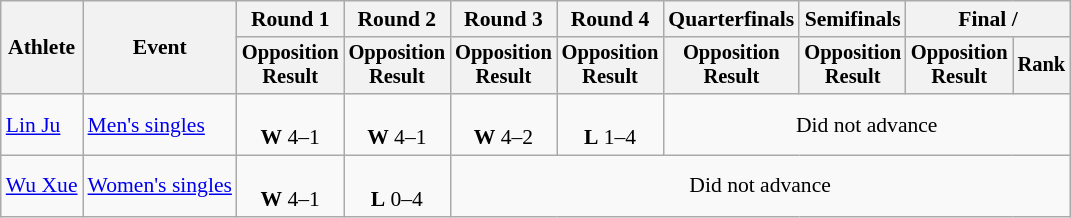<table class="wikitable" style="font-size:90%">
<tr>
<th rowspan="2">Athlete</th>
<th rowspan="2">Event</th>
<th>Round 1</th>
<th>Round 2</th>
<th>Round 3</th>
<th>Round 4</th>
<th>Quarterfinals</th>
<th>Semifinals</th>
<th colspan=2>Final / </th>
</tr>
<tr style="font-size:95%">
<th>Opposition<br>Result</th>
<th>Opposition<br>Result</th>
<th>Opposition<br>Result</th>
<th>Opposition<br>Result</th>
<th>Opposition<br>Result</th>
<th>Opposition<br>Result</th>
<th>Opposition<br>Result</th>
<th>Rank</th>
</tr>
<tr align=center>
<td align=left><a href='#'>Lin Ju</a></td>
<td align=left><a href='#'>Men's singles</a></td>
<td><br><strong>W</strong> 4–1</td>
<td><br><strong>W</strong> 4–1</td>
<td><br><strong>W</strong> 4–2</td>
<td><br><strong>L</strong> 1–4</td>
<td colspan=4>Did not advance</td>
</tr>
<tr align=center>
<td align=left><a href='#'>Wu Xue</a></td>
<td align=left><a href='#'>Women's singles</a></td>
<td><br><strong>W</strong> 4–1</td>
<td><br><strong>L</strong> 0–4</td>
<td colspan=6>Did not advance</td>
</tr>
</table>
